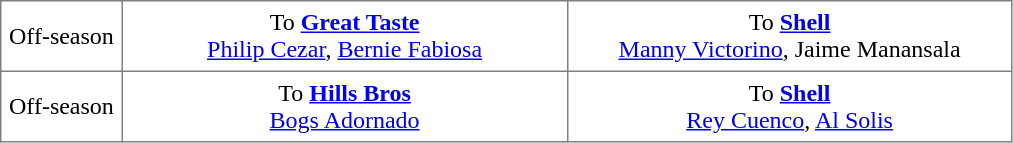<table border="1" style="border-collapse:collapse; text-align: center" cellpadding="5">
<tr>
<td style="width:12%">Off-season</td>
<td style="width:44%" valign="top">To <strong><a href='#'>Great Taste</a></strong><br><a href='#'>Philip Cezar</a>, <a href='#'>Bernie Fabiosa</a></td>
<td style="width:44%" valign="top">To <strong><a href='#'>Shell</a></strong><br><a href='#'>Manny Victorino</a>, Jaime Manansala</td>
</tr>
<tr>
<td style="width:12%">Off-season</td>
<td style="width:44%" valign="top">To <strong><a href='#'>Hills Bros</a></strong><br><a href='#'>Bogs Adornado</a></td>
<td style="width:44%" valign="top">To <strong><a href='#'>Shell</a></strong><br><a href='#'>Rey Cuenco</a>, <a href='#'>Al Solis</a></td>
</tr>
</table>
